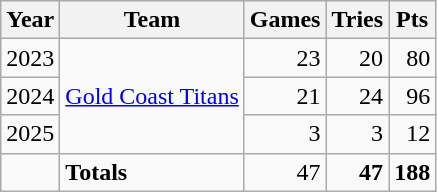<table class="wikitable">
<tr>
<th>Year</th>
<th>Team</th>
<th>Games</th>
<th>Tries</th>
<th>Pts</th>
</tr>
<tr>
<td align=center>2023</td>
<td rowspan=3> <a href='#'>Gold Coast Titans</a></td>
<td align=right>23</td>
<td align=right>20</td>
<td align=right>80</td>
</tr>
<tr>
<td align=center>2024</td>
<td align=right>21</td>
<td align=right>24</td>
<td align=right>96</td>
</tr>
<tr>
<td align=center>2025</td>
<td align=right>3</td>
<td align=right>3</td>
<td align=right>12</td>
</tr>
<tr>
<td></td>
<td align=left><strong>Totals</strong></td>
<td align=right>47</td>
<td align=right><strong>47</strong></td>
<td align=right><strong>188</strong></td>
</tr>
</table>
